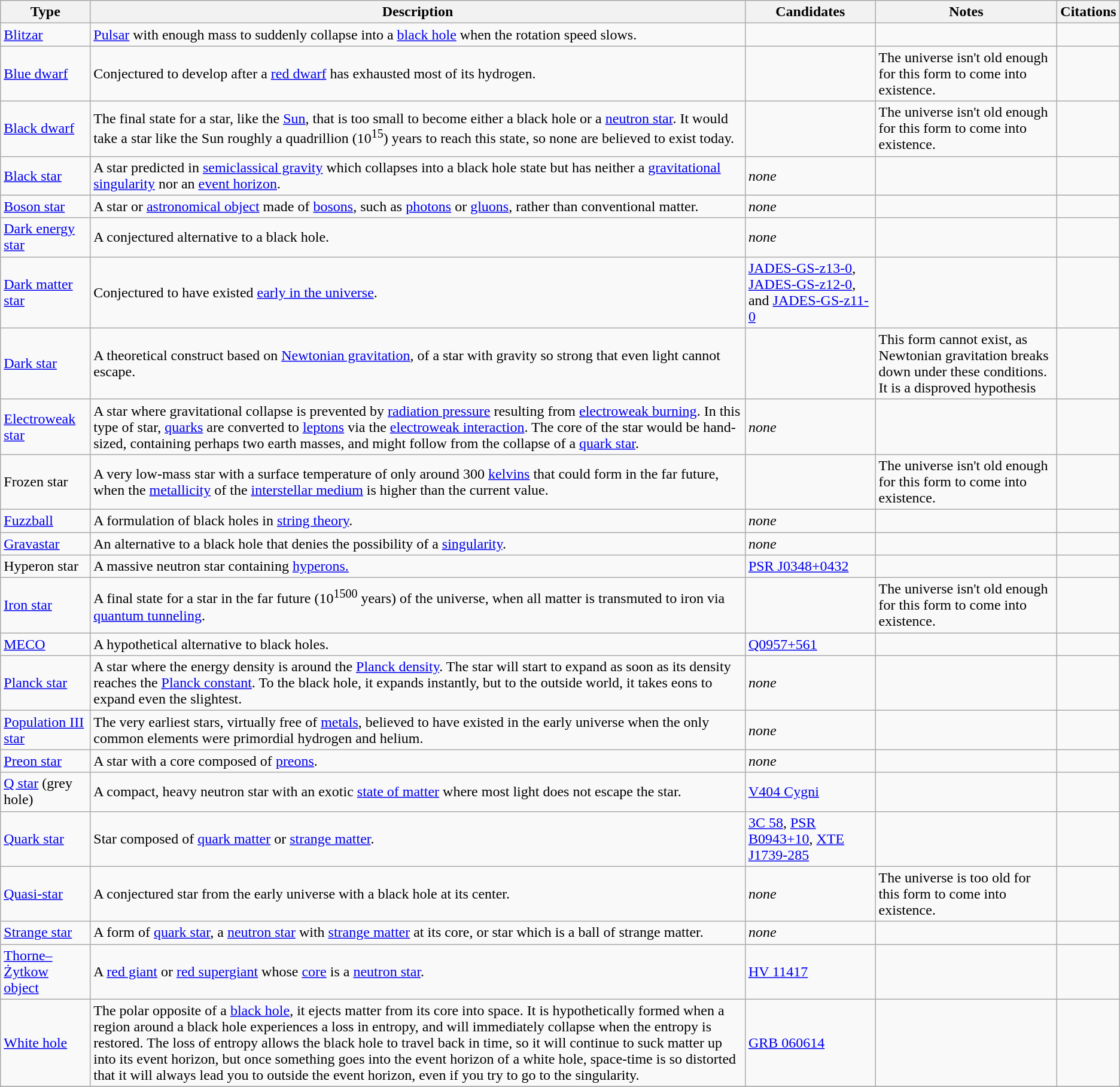<table class=wikitable>
<tr>
<th>Type</th>
<th>Description</th>
<th>Candidates</th>
<th>Notes</th>
<th>Citations</th>
</tr>
<tr>
<td><a href='#'>Blitzar</a></td>
<td><a href='#'>Pulsar</a> with enough mass to suddenly collapse into a <a href='#'>black hole</a> when the rotation speed slows.</td>
<td></td>
<td></td>
<td></td>
</tr>
<tr>
<td><a href='#'>Blue dwarf</a></td>
<td>Conjectured to develop after a <a href='#'>red dwarf</a> has exhausted most of its hydrogen.</td>
<td></td>
<td>The universe isn't old enough for this form to come into existence.</td>
<td></td>
</tr>
<tr>
<td><a href='#'>Black dwarf</a></td>
<td>The final state for a star, like the <a href='#'>Sun</a>, that is too small to become either a black hole or a <a href='#'>neutron star</a>. It would take a star like the Sun roughly a quadrillion (10<sup>15</sup>) years to reach this state, so none are believed to exist today.</td>
<td></td>
<td>The universe isn't old enough for this form to come into existence.</td>
<td></td>
</tr>
<tr>
<td><a href='#'>Black star</a></td>
<td>A star predicted in <a href='#'>semiclassical gravity</a> which collapses into a black hole state but has neither a <a href='#'>gravitational singularity</a> nor an <a href='#'>event horizon</a>.</td>
<td><em>none</em></td>
<td></td>
<td></td>
</tr>
<tr>
<td><a href='#'>Boson star</a></td>
<td>A star or <a href='#'>astronomical object</a> made of <a href='#'>bosons</a>, such as <a href='#'>photons</a> or <a href='#'>gluons</a>, rather than conventional matter.</td>
<td><em>none</em></td>
<td></td>
<td></td>
</tr>
<tr>
<td><a href='#'>Dark energy star</a></td>
<td>A conjectured alternative to a black hole.</td>
<td><em>none</em></td>
<td></td>
<td></td>
</tr>
<tr>
<td><a href='#'>Dark matter star</a></td>
<td>Conjectured to have existed <a href='#'>early in the universe</a>.</td>
<td><a href='#'>JADES-GS-z13-0</a>, <a href='#'>JADES-GS-z12-0</a>, and <a href='#'>JADES-GS-z11-0</a></td>
<td></td>
<td></td>
</tr>
<tr>
<td><a href='#'>Dark star</a></td>
<td>A theoretical construct based on <a href='#'>Newtonian gravitation</a>, of a star with gravity so strong that even light cannot escape.</td>
<td></td>
<td>This form cannot exist, as Newtonian gravitation breaks down under these conditions. It is a disproved hypothesis</td>
<td></td>
</tr>
<tr>
<td><a href='#'>Electroweak star</a></td>
<td>A star where gravitational collapse is prevented by <a href='#'>radiation pressure</a> resulting from <a href='#'>electroweak burning</a>. In this type of star, <a href='#'>quarks</a> are converted to <a href='#'>leptons</a> via the <a href='#'>electroweak interaction</a>. The core of the star would be hand-sized, containing perhaps two earth masses, and might follow from the collapse of a <a href='#'>quark star</a>.</td>
<td><em>none</em></td>
<td></td>
<td></td>
</tr>
<tr>
<td>Frozen star</td>
<td>A very low-mass star with a surface temperature of only around 300 <a href='#'>kelvins</a> that could form in the far future, when the <a href='#'>metallicity</a> of the <a href='#'>interstellar medium</a> is higher than the current value.</td>
<td></td>
<td>The universe isn't old enough for this form to come into existence.</td>
<td></td>
</tr>
<tr>
<td><a href='#'>Fuzzball</a></td>
<td>A formulation of black holes in <a href='#'>string theory</a>.</td>
<td><em>none</em></td>
<td></td>
<td></td>
</tr>
<tr>
<td><a href='#'>Gravastar</a></td>
<td>An alternative to a black hole that denies the possibility of a <a href='#'>singularity</a>.</td>
<td><em>none</em></td>
<td></td>
<td></td>
</tr>
<tr>
<td>Hyperon star</td>
<td>A massive neutron star containing <a href='#'>hyperons.</a></td>
<td><a href='#'>PSR J0348+0432</a></td>
<td></td>
<td></td>
</tr>
<tr>
<td><a href='#'>Iron star</a></td>
<td>A final state for a star in the far future (10<sup>1500</sup> years) of the universe, when all matter is transmuted to iron via <a href='#'>quantum tunneling</a>.</td>
<td></td>
<td>The universe isn't old enough for this form to come into existence.</td>
<td></td>
</tr>
<tr>
<td><a href='#'>MECO</a></td>
<td>A hypothetical alternative to black holes.</td>
<td><a href='#'>Q0957+561</a></td>
<td></td>
<td></td>
</tr>
<tr>
<td><a href='#'>Planck star</a></td>
<td>A star where the energy density is around the <a href='#'>Planck density</a>. The star will start to expand as soon as its density reaches the <a href='#'>Planck constant</a>. To the black hole, it expands instantly, but to the outside world, it takes eons to expand even the slightest.</td>
<td><em>none</em></td>
<td></td>
<td></td>
</tr>
<tr>
<td><a href='#'>Population III star</a></td>
<td>The very earliest stars, virtually free of <a href='#'>metals</a>, believed to have existed in the early universe when the only common elements were primordial hydrogen and helium.</td>
<td><em>none</em></td>
<td></td>
<td></td>
</tr>
<tr>
<td><a href='#'>Preon star</a></td>
<td>A star with a core composed of <a href='#'>preons</a>.</td>
<td><em>none</em></td>
<td></td>
<td></td>
</tr>
<tr>
<td><a href='#'>Q star</a> (grey hole)</td>
<td>A compact, heavy neutron star with an exotic <a href='#'>state of matter</a> where most light does not escape the star.</td>
<td><a href='#'>V404 Cygni</a></td>
<td></td>
<td></td>
</tr>
<tr>
<td><a href='#'>Quark star</a></td>
<td>Star composed of <a href='#'>quark matter</a> or <a href='#'>strange matter</a>.</td>
<td><a href='#'>3C 58</a>, <a href='#'>PSR B0943+10</a>, <a href='#'>XTE J1739-285</a></td>
<td></td>
<td></td>
</tr>
<tr>
<td><a href='#'>Quasi-star</a></td>
<td>A conjectured star from the early universe with a black hole at its center.</td>
<td><em>none</em></td>
<td>The universe is too old for this form to come into existence.</td>
<td></td>
</tr>
<tr>
<td><a href='#'>Strange star</a></td>
<td>A form of <a href='#'>quark star</a>, a <a href='#'>neutron star</a> with <a href='#'>strange matter</a> at its core, or star which is a ball of strange matter.</td>
<td><em>none</em></td>
<td></td>
<td></td>
</tr>
<tr>
<td><a href='#'>Thorne–Żytkow object</a></td>
<td>A <a href='#'>red giant</a> or <a href='#'>red supergiant</a> whose <a href='#'>core</a> is a <a href='#'>neutron star</a>.</td>
<td><a href='#'>HV 11417</a></td>
<td></td>
<td></td>
</tr>
<tr>
<td><a href='#'>White hole</a></td>
<td>The polar opposite of a <a href='#'>black hole</a>, it ejects matter from its core into space. It is hypothetically formed when a region around a black hole experiences a loss in entropy, and will immediately collapse when the entropy is restored. The loss of entropy allows the black hole to travel back in time, so it will continue to suck matter up into its event horizon, but once something goes into the event horizon of a white hole, space-time is so distorted that it will always lead you to outside the event horizon, even if you try to go to the singularity.</td>
<td><a href='#'>GRB 060614</a></td>
<td></td>
<td></td>
</tr>
<tr>
</tr>
</table>
